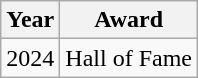<table class="wikitable sortable">
<tr>
<th>Year</th>
<th>Award</th>
</tr>
<tr>
<td>2024</td>
<td>Hall of Fame</td>
</tr>
</table>
